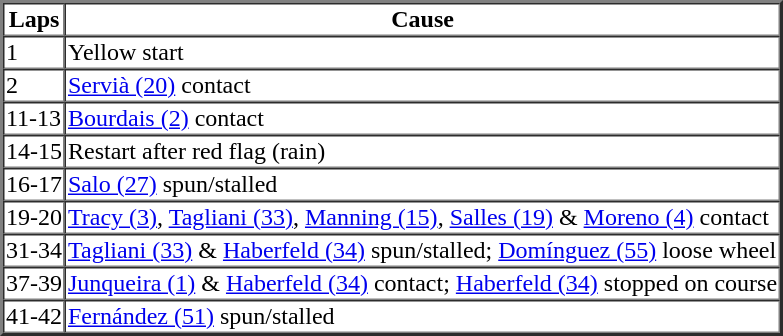<table border=2 cellspacing=0>
<tr>
<th>Laps</th>
<th>Cause</th>
</tr>
<tr>
<td>1</td>
<td>Yellow start</td>
</tr>
<tr>
<td>2</td>
<td><a href='#'>Servià (20)</a> contact</td>
</tr>
<tr>
<td>11-13</td>
<td><a href='#'>Bourdais (2)</a> contact</td>
</tr>
<tr>
<td>14-15</td>
<td>Restart after red flag (rain)</td>
</tr>
<tr>
<td>16-17</td>
<td><a href='#'>Salo (27)</a> spun/stalled</td>
</tr>
<tr>
<td>19-20</td>
<td><a href='#'>Tracy (3)</a>, <a href='#'>Tagliani (33)</a>, <a href='#'>Manning (15)</a>, <a href='#'>Salles (19)</a> & <a href='#'>Moreno (4)</a> contact</td>
</tr>
<tr>
<td>31-34</td>
<td><a href='#'>Tagliani (33)</a> & <a href='#'>Haberfeld (34)</a> spun/stalled; <a href='#'>Domínguez (55)</a> loose wheel</td>
</tr>
<tr>
<td>37-39</td>
<td><a href='#'>Junqueira (1)</a> & <a href='#'>Haberfeld (34)</a> contact; <a href='#'>Haberfeld (34)</a> stopped on course</td>
</tr>
<tr>
<td>41-42</td>
<td><a href='#'>Fernández (51)</a> spun/stalled</td>
</tr>
</table>
